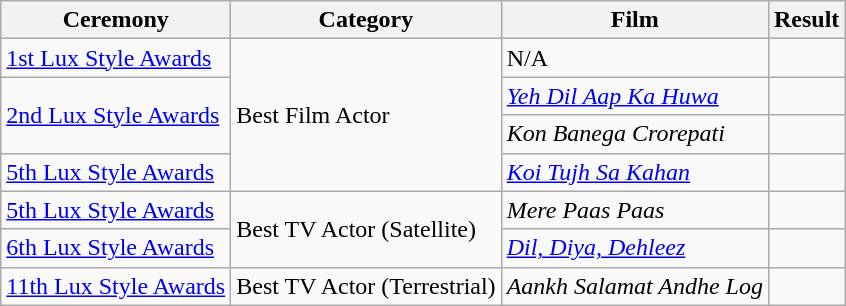<table class="wikitable style">
<tr>
<th>Ceremony</th>
<th>Category</th>
<th>Film</th>
<th>Result</th>
</tr>
<tr>
<td><a href='#'>1st Lux Style Awards</a></td>
<td rowspan="4">Best Film Actor</td>
<td>N/A</td>
<td></td>
</tr>
<tr>
<td rowspan="2"><a href='#'>2nd Lux Style Awards</a></td>
<td><em><a href='#'>Yeh Dil Aap Ka Huwa</a></em></td>
<td></td>
</tr>
<tr>
<td><em>Kon Banega Crorepati</em></td>
<td></td>
</tr>
<tr>
<td><a href='#'>5th Lux Style Awards</a></td>
<td><em><a href='#'>Koi Tujh Sa Kahan</a></em></td>
<td></td>
</tr>
<tr>
<td><a href='#'>5th Lux Style Awards</a></td>
<td rowspan="2">Best TV Actor (Satellite)</td>
<td><em>Mere Paas Paas</em></td>
<td></td>
</tr>
<tr>
<td><a href='#'>6th Lux Style Awards</a></td>
<td><em><a href='#'>Dil, Diya, Dehleez</a></em></td>
<td></td>
</tr>
<tr>
<td><a href='#'>11th Lux Style Awards</a></td>
<td>Best TV Actor (Terrestrial)</td>
<td><em>Aankh Salamat Andhe Log</em></td>
<td></td>
</tr>
</table>
